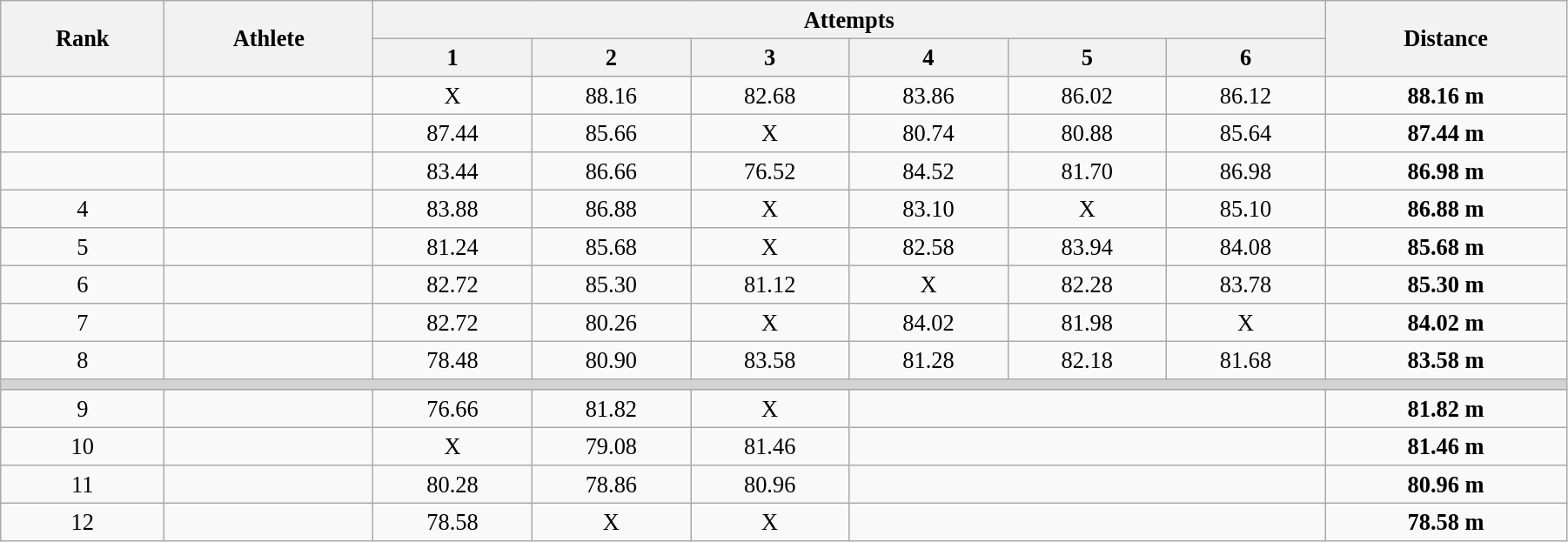<table class="wikitable" style=" text-align:center; font-size:110%;" width="95%">
<tr>
<th rowspan="2">Rank</th>
<th rowspan="2">Athlete</th>
<th colspan="6">Attempts</th>
<th rowspan="2">Distance</th>
</tr>
<tr>
<th>1</th>
<th>2</th>
<th>3</th>
<th>4</th>
<th>5</th>
<th>6</th>
</tr>
<tr>
<td></td>
<td align=left></td>
<td>X</td>
<td>88.16</td>
<td>82.68</td>
<td>83.86</td>
<td>86.02</td>
<td>86.12</td>
<td><strong>88.16 m </strong></td>
</tr>
<tr>
<td></td>
<td align=left></td>
<td>87.44</td>
<td>85.66</td>
<td>X</td>
<td>80.74</td>
<td>80.88</td>
<td>85.64</td>
<td><strong>87.44 m </strong></td>
</tr>
<tr>
<td></td>
<td align=left></td>
<td>83.44</td>
<td>86.66</td>
<td>76.52</td>
<td>84.52</td>
<td>81.70</td>
<td>86.98</td>
<td><strong>86.98 m </strong></td>
</tr>
<tr>
<td>4</td>
<td align=left></td>
<td>83.88</td>
<td>86.88</td>
<td>X</td>
<td>83.10</td>
<td>X</td>
<td>85.10</td>
<td><strong>86.88 m </strong></td>
</tr>
<tr>
<td>5</td>
<td align=left></td>
<td>81.24</td>
<td>85.68</td>
<td>X</td>
<td>82.58</td>
<td>83.94</td>
<td>84.08</td>
<td><strong>85.68 m </strong></td>
</tr>
<tr>
<td>6</td>
<td align=left></td>
<td>82.72</td>
<td>85.30</td>
<td>81.12</td>
<td>X</td>
<td>82.28</td>
<td>83.78</td>
<td><strong>85.30 m </strong></td>
</tr>
<tr>
<td>7</td>
<td align=left></td>
<td>82.72</td>
<td>80.26</td>
<td>X</td>
<td>84.02</td>
<td>81.98</td>
<td>X</td>
<td><strong>84.02 m </strong></td>
</tr>
<tr>
<td>8</td>
<td align=left></td>
<td>78.48</td>
<td>80.90</td>
<td>83.58</td>
<td>81.28</td>
<td>82.18</td>
<td>81.68</td>
<td><strong>83.58 m </strong></td>
</tr>
<tr>
<td colspan=9 bgcolor=lightgray></td>
</tr>
<tr>
<td>9</td>
<td align=left></td>
<td>76.66</td>
<td>81.82</td>
<td>X</td>
<td colspan=3></td>
<td><strong>81.82 m </strong></td>
</tr>
<tr>
<td>10</td>
<td align=left></td>
<td>X</td>
<td>79.08</td>
<td>81.46</td>
<td colspan=3></td>
<td><strong>81.46 m </strong></td>
</tr>
<tr>
<td>11</td>
<td align=left></td>
<td>80.28</td>
<td>78.86</td>
<td>80.96</td>
<td colspan=3></td>
<td><strong>80.96 m </strong></td>
</tr>
<tr>
<td>12</td>
<td align=left></td>
<td>78.58</td>
<td>X</td>
<td>X</td>
<td colspan=3></td>
<td><strong>78.58 m </strong></td>
</tr>
</table>
